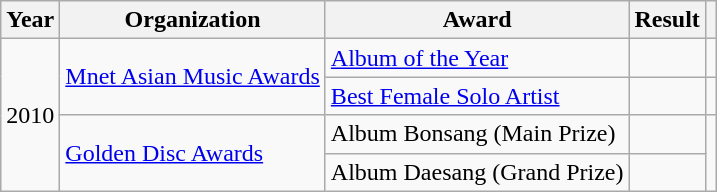<table class="wikitable plainrowheaders">
<tr>
<th scope="col">Year</th>
<th scope="col">Organization</th>
<th scope="col">Award</th>
<th scope="col">Result</th>
<th class="unsortable"></th>
</tr>
<tr>
<td rowspan="4">2010</td>
<td rowspan="2"><a href='#'>Mnet Asian Music Awards</a></td>
<td><a href='#'>Album of the Year</a></td>
<td></td>
<td align="center"></td>
</tr>
<tr>
<td><a href='#'>Best Female Solo Artist</a></td>
<td></td>
<td align="center"></td>
</tr>
<tr>
<td rowspan="2"><a href='#'>Golden Disc Awards</a></td>
<td>Album Bonsang (Main Prize)</td>
<td></td>
<td align="center" rowspan="2"></td>
</tr>
<tr>
<td>Album Daesang (Grand Prize)</td>
<td></td>
</tr>
</table>
